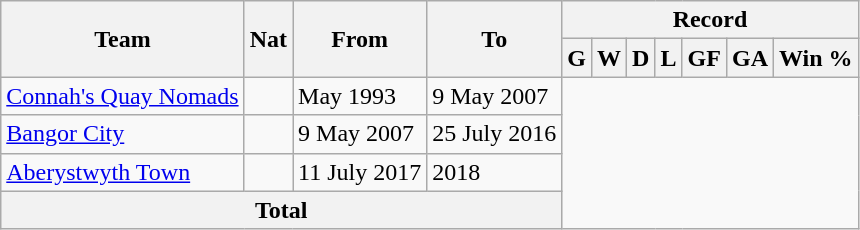<table class="wikitable" style="text-align: center">
<tr>
<th rowspan=2>Team</th>
<th rowspan=2>Nat</th>
<th rowspan=2>From</th>
<th rowspan=2>To</th>
<th colspan=7>Record</th>
</tr>
<tr>
<th>G</th>
<th>W</th>
<th>D</th>
<th>L</th>
<th>GF</th>
<th>GA</th>
<th>Win %</th>
</tr>
<tr>
<td align=left><a href='#'>Connah's Quay Nomads</a></td>
<td></td>
<td align=left>May 1993</td>
<td align=left>9 May 2007<br></td>
</tr>
<tr>
<td align=left><a href='#'>Bangor City</a></td>
<td></td>
<td align=left>9 May 2007</td>
<td align=left>25 July 2016<br></td>
</tr>
<tr>
<td align=left><a href='#'>Aberystwyth Town</a></td>
<td></td>
<td align=left>11 July 2017</td>
<td align=left>2018<br></td>
</tr>
<tr>
<th colspan="4">Total<br></th>
</tr>
</table>
